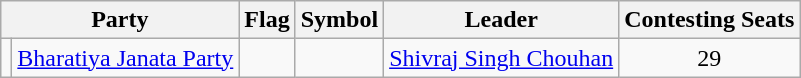<table class="wikitable" style="text-align:center">
<tr>
<th colspan="2">Party</th>
<th>Flag</th>
<th>Symbol</th>
<th>Leader</th>
<th>Contesting Seats</th>
</tr>
<tr>
<td></td>
<td><a href='#'>Bharatiya Janata Party</a></td>
<td></td>
<td></td>
<td><a href='#'>Shivraj Singh Chouhan</a></td>
<td>29</td>
</tr>
</table>
